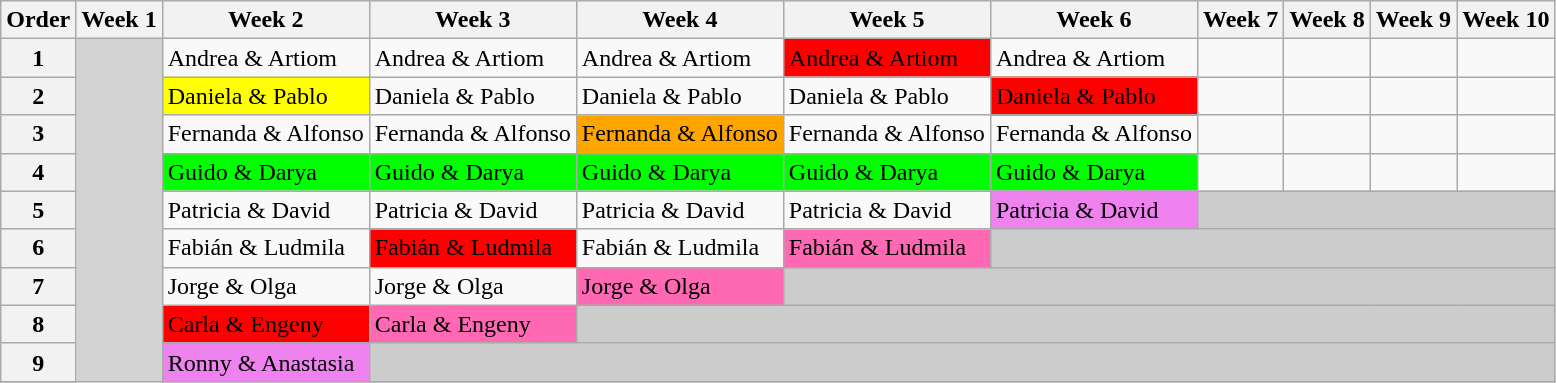<table class="wikitable">
<tr>
<th>Order</th>
<th>Week 1</th>
<th>Week 2</th>
<th>Week 3</th>
<th>Week 4</th>
<th>Week 5</th>
<th>Week 6</th>
<th>Week 7</th>
<th>Week 8</th>
<th>Week 9</th>
<th colspan="2">Week 10</th>
</tr>
<tr>
<th>1</th>
<td rowspan="12" bgcolor="lightgrey"></td>
<td>Andrea & Artiom</td>
<td>Andrea & Artiom</td>
<td>Andrea & Artiom</td>
<td style="background:red;">Andrea & Artiom</td>
<td>Andrea & Artiom</td>
<td></td>
<td></td>
<td></td>
<td></td>
</tr>
<tr>
<th>2</th>
<td style="background:yellow;">Daniela & Pablo</td>
<td>Daniela & Pablo</td>
<td>Daniela & Pablo</td>
<td>Daniela & Pablo</td>
<td style="background:red;">Daniela & Pablo</td>
<td></td>
<td></td>
<td></td>
<td></td>
</tr>
<tr>
<th>3</th>
<td>Fernanda & Alfonso</td>
<td>Fernanda & Alfonso</td>
<td style="background:orange;">Fernanda & Alfonso</td>
<td>Fernanda & Alfonso</td>
<td>Fernanda & Alfonso</td>
<td></td>
<td></td>
<td></td>
<td></td>
</tr>
<tr>
<th>4</th>
<td style="background:lime;">Guido & Darya</td>
<td style="background:lime;">Guido & Darya</td>
<td style="background:lime;">Guido & Darya</td>
<td style="background:lime;">Guido & Darya</td>
<td style="background:lime;">Guido & Darya</td>
<td></td>
<td></td>
<td></td>
<td></td>
</tr>
<tr>
<th>5</th>
<td>Patricia & David</td>
<td>Patricia & David</td>
<td>Patricia & David</td>
<td>Patricia & David</td>
<td style="background:violet;">Patricia & David</td>
<td style="background:#CCCCCC;" colspan="11"></td>
</tr>
<tr>
<th>6</th>
<td>Fabián & Ludmila</td>
<td style="background:red;">Fabián & Ludmila</td>
<td>Fabián & Ludmila</td>
<td style="background:hotpink;">Fabián & Ludmila</td>
<td style="background:#CCCCCC;" colspan="11"></td>
</tr>
<tr>
<th>7</th>
<td>Jorge & Olga</td>
<td>Jorge & Olga</td>
<td style="background:hotpink;">Jorge & Olga</td>
<td style="background:#CCCCCC;" colspan="11"></td>
</tr>
<tr>
<th>8</th>
<td style="background:red;">Carla & Engeny</td>
<td style="background:hotpink;">Carla & Engeny</td>
<td style="background:#CCCCCC;" colspan="11"></td>
</tr>
<tr>
<th>9</th>
<td style="background:violet;">Ronny & Anastasia</td>
<td style="background:#CCCCCC;" colspan="11"></td>
</tr>
<tr>
</tr>
</table>
